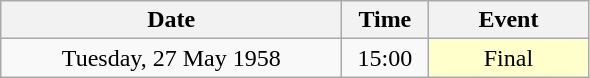<table class = "wikitable" style="text-align:center;">
<tr>
<th width=220>Date</th>
<th width=50>Time</th>
<th width=100>Event</th>
</tr>
<tr>
<td>Tuesday, 27 May 1958</td>
<td>15:00</td>
<td bgcolor=ffffcc>Final</td>
</tr>
</table>
